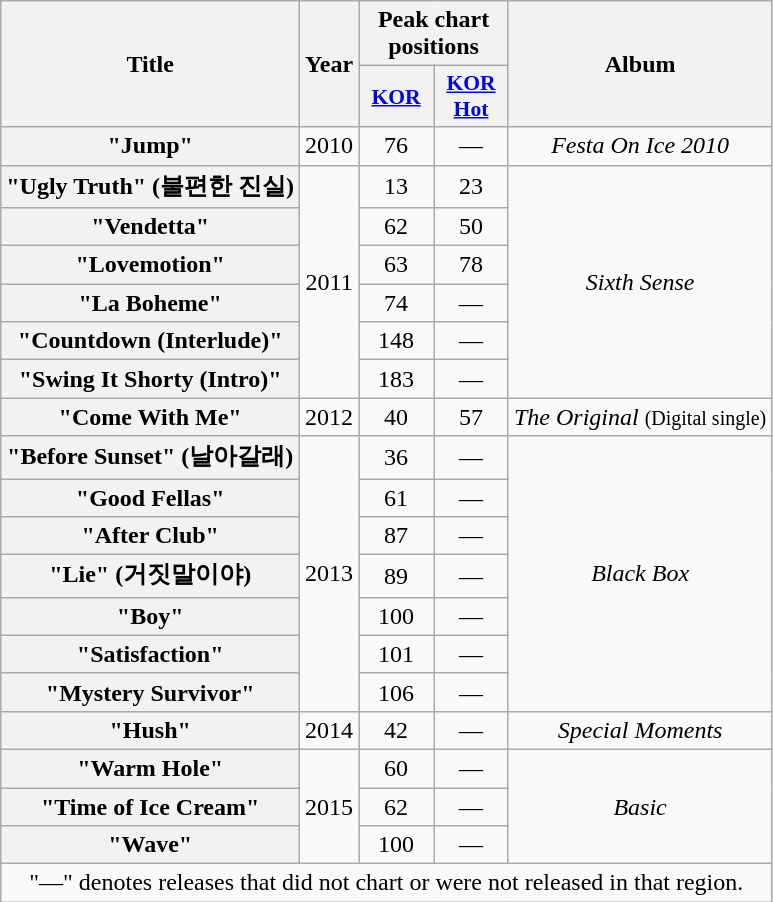<table class="wikitable plainrowheaders" style="text-align:center;">
<tr>
<th rowspan="2" align="center">Title</th>
<th align=center rowspan=2>Year</th>
<th align=center colspan=2>Peak chart positions</th>
<th align=center rowspan=2>Album</th>
</tr>
<tr>
<th scope="col" style="width:3em;font-size:90%;"><a href='#'>KOR</a><br></th>
<th scope="col" style="width:3em;font-size:90%;"><a href='#'>KOR Hot</a><br></th>
</tr>
<tr>
<th scope="row">"Jump"</th>
<td rowspan="1">2010</td>
<td>76</td>
<td>—</td>
<td><em>Festa On Ice 2010</em></td>
</tr>
<tr>
<th scope="row">"Ugly Truth" (불편한 진실)</th>
<td rowspan="6">2011</td>
<td>13</td>
<td>23</td>
<td rowspan="6"><em>Sixth Sense</em></td>
</tr>
<tr>
<th scope="row">"Vendetta"</th>
<td>62</td>
<td>50</td>
</tr>
<tr>
<th scope="row">"Lovemotion"</th>
<td>63</td>
<td>78</td>
</tr>
<tr>
<th scope="row">"La Boheme"</th>
<td>74</td>
<td>—</td>
</tr>
<tr>
<th scope="row">"Countdown (Interlude)"</th>
<td>148</td>
<td>—</td>
</tr>
<tr>
<th scope="row">"Swing It Shorty (Intro)"</th>
<td>183</td>
<td>—</td>
</tr>
<tr>
<th scope="row">"Come With Me"</th>
<td>2012</td>
<td>40</td>
<td>57</td>
<td><em>The Original</em> <small>(Digital single)</small></td>
</tr>
<tr>
<th scope="row">"Before Sunset" (날아갈래)</th>
<td rowspan="7">2013</td>
<td>36</td>
<td>—</td>
<td rowspan="7"><em>Black Box</em></td>
</tr>
<tr>
<th scope="row">"Good Fellas"</th>
<td>61</td>
<td>—</td>
</tr>
<tr>
<th scope="row">"After Club"</th>
<td>87</td>
<td>—</td>
</tr>
<tr>
<th scope="row">"Lie" (거짓말이야)</th>
<td>89</td>
<td>—</td>
</tr>
<tr>
<th scope="row">"Boy"</th>
<td>100</td>
<td>—</td>
</tr>
<tr>
<th scope="row">"Satisfaction"</th>
<td>101</td>
<td>—</td>
</tr>
<tr>
<th scope="row">"Mystery Survivor"</th>
<td>106</td>
<td>—</td>
</tr>
<tr>
<th scope="row">"Hush"</th>
<td>2014</td>
<td>42</td>
<td>—</td>
<td><em>Special Moments</em></td>
</tr>
<tr>
<th scope="row">"Warm Hole"</th>
<td rowspan="3">2015</td>
<td>60</td>
<td>—</td>
<td rowspan="3"><em>Basic</em></td>
</tr>
<tr>
<th scope="row">"Time of Ice Cream"</th>
<td>62</td>
<td>—</td>
</tr>
<tr>
<th scope="row">"Wave"</th>
<td>100</td>
<td>—</td>
</tr>
<tr>
<td colspan="5">"—" denotes releases that did not chart or were not released in that region.</td>
</tr>
</table>
